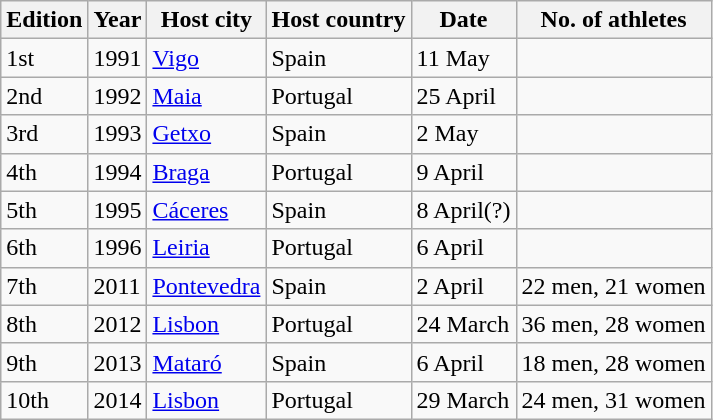<table class="wikitable sortable">
<tr>
<th>Edition</th>
<th>Year</th>
<th>Host city</th>
<th>Host country</th>
<th>Date</th>
<th>No. of athletes</th>
</tr>
<tr>
<td>1st</td>
<td>1991</td>
<td><a href='#'>Vigo</a></td>
<td>Spain</td>
<td>11 May</td>
<td></td>
</tr>
<tr>
<td>2nd</td>
<td>1992</td>
<td><a href='#'>Maia</a></td>
<td>Portugal</td>
<td>25 April</td>
<td></td>
</tr>
<tr>
<td>3rd</td>
<td>1993</td>
<td><a href='#'>Getxo</a></td>
<td>Spain</td>
<td>2 May</td>
<td></td>
</tr>
<tr>
<td>4th</td>
<td>1994</td>
<td><a href='#'>Braga</a></td>
<td>Portugal</td>
<td>9 April</td>
<td></td>
</tr>
<tr>
<td>5th</td>
<td>1995</td>
<td><a href='#'>Cáceres</a></td>
<td>Spain</td>
<td>8 April(?)</td>
<td></td>
</tr>
<tr>
<td>6th</td>
<td>1996</td>
<td><a href='#'>Leiria</a></td>
<td>Portugal</td>
<td>6 April</td>
<td></td>
</tr>
<tr>
<td>7th</td>
<td>2011</td>
<td><a href='#'>Pontevedra</a></td>
<td>Spain</td>
<td>2 April</td>
<td>22 men, 21 women</td>
</tr>
<tr>
<td>8th</td>
<td>2012</td>
<td><a href='#'>Lisbon</a></td>
<td>Portugal</td>
<td>24 March</td>
<td>36 men, 28 women</td>
</tr>
<tr>
<td>9th</td>
<td>2013</td>
<td><a href='#'>Mataró</a></td>
<td>Spain</td>
<td>6 April</td>
<td>18 men, 28 women</td>
</tr>
<tr>
<td>10th</td>
<td>2014</td>
<td><a href='#'>Lisbon</a></td>
<td>Portugal</td>
<td>29 March</td>
<td>24 men, 31 women</td>
</tr>
</table>
